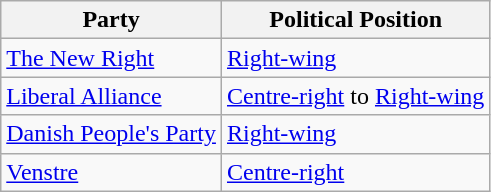<table class="wikitable mw-collapsible mw-collapsed">
<tr>
<th>Party</th>
<th>Political Position</th>
</tr>
<tr>
<td><a href='#'>The New Right</a></td>
<td><a href='#'>Right-wing</a></td>
</tr>
<tr>
<td><a href='#'>Liberal Alliance</a></td>
<td><a href='#'>Centre-right</a> to <a href='#'>Right-wing</a></td>
</tr>
<tr>
<td><a href='#'>Danish People's Party</a></td>
<td><a href='#'>Right-wing</a></td>
</tr>
<tr>
<td><a href='#'>Venstre</a></td>
<td><a href='#'>Centre-right</a></td>
</tr>
</table>
